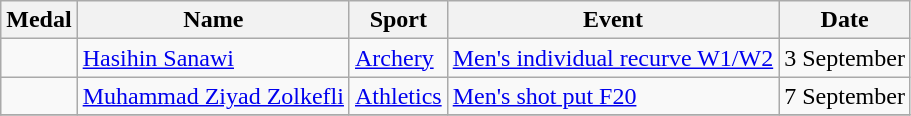<table class="wikitable sortable">
<tr>
<th>Medal</th>
<th>Name</th>
<th>Sport</th>
<th>Event</th>
<th>Date</th>
</tr>
<tr>
<td></td>
<td><a href='#'>Hasihin Sanawi</a></td>
<td><a href='#'>Archery</a></td>
<td><a href='#'>Men's individual recurve W1/W2</a></td>
<td>3 September</td>
</tr>
<tr>
<td></td>
<td><a href='#'>Muhammad Ziyad Zolkefli</a></td>
<td><a href='#'>Athletics</a></td>
<td><a href='#'>Men's shot put F20</a></td>
<td>7 September</td>
</tr>
<tr>
</tr>
</table>
